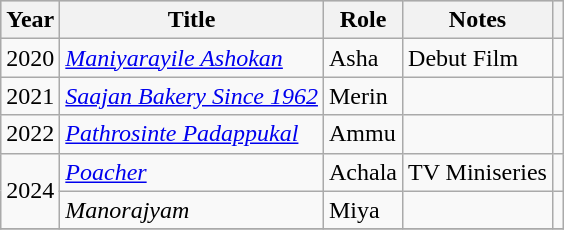<table class="wikitable sortable">
<tr style="background:#ccc; text-align:center;">
<th>Year</th>
<th>Title</th>
<th>Role</th>
<th class="unsortable">Notes</th>
<th></th>
</tr>
<tr>
<td>2020</td>
<td><em><a href='#'>Maniyarayile Ashokan</a></em></td>
<td>Asha</td>
<td>Debut Film</td>
<td></td>
</tr>
<tr>
<td>2021</td>
<td><em><a href='#'>Saajan Bakery Since 1962</a></em></td>
<td>Merin</td>
<td></td>
<td></td>
</tr>
<tr>
<td>2022</td>
<td><em><a href='#'>Pathrosinte Padappukal</a></em></td>
<td>Ammu</td>
<td></td>
<td></td>
</tr>
<tr>
<td rowspan=2>2024</td>
<td><em><a href='#'>Poacher</a></em></td>
<td>Achala</td>
<td>TV Miniseries</td>
<td> </td>
</tr>
<tr>
<td><em>Manorajyam</em></td>
<td>Miya</td>
<td></td>
<td></td>
</tr>
<tr>
</tr>
</table>
